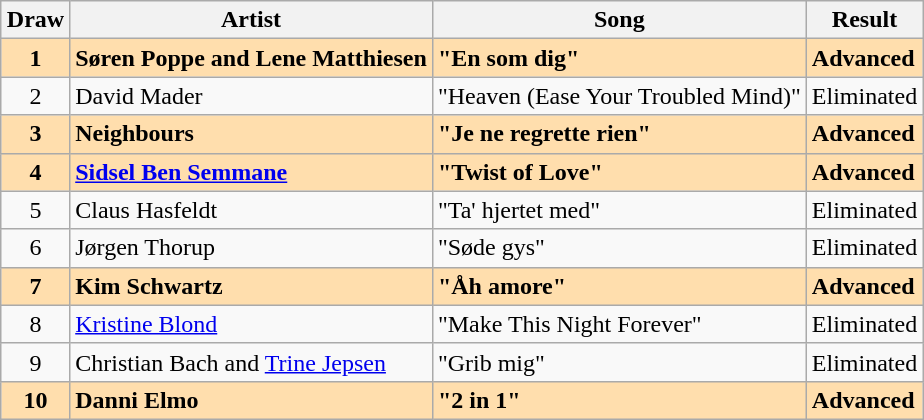<table class="sortable wikitable" style="margin: 1em auto 1em auto; text-align:center">
<tr>
<th>Draw</th>
<th>Artist</th>
<th>Song</th>
<th>Result</th>
</tr>
<tr style="font-weight:bold; background:navajowhite;">
<td>1</td>
<td align="left">Søren Poppe and Lene Matthiesen</td>
<td align="left">"En som dig"</td>
<td align="left">Advanced</td>
</tr>
<tr>
<td>2</td>
<td align="left">David Mader</td>
<td align="left">"Heaven (Ease Your Troubled Mind)"</td>
<td align="left">Eliminated</td>
</tr>
<tr style="font-weight:bold; background:navajowhite;">
<td>3</td>
<td align="left">Neighbours</td>
<td align="left">"Je ne regrette rien"</td>
<td align="left">Advanced</td>
</tr>
<tr style="font-weight:bold; background:navajowhite;">
<td>4</td>
<td align="left"><a href='#'>Sidsel Ben Semmane</a></td>
<td align="left">"Twist of Love"</td>
<td align="left">Advanced</td>
</tr>
<tr>
<td>5</td>
<td align="left">Claus Hasfeldt</td>
<td align="left">"Ta' hjertet med"</td>
<td align="left">Eliminated</td>
</tr>
<tr>
<td>6</td>
<td align="left">Jørgen Thorup</td>
<td align="left">"Søde gys"</td>
<td align="left">Eliminated</td>
</tr>
<tr style="font-weight:bold; background:navajowhite;">
<td>7</td>
<td align="left">Kim Schwartz</td>
<td align="left">"Åh amore"</td>
<td align="left">Advanced</td>
</tr>
<tr>
<td>8</td>
<td align="left"><a href='#'>Kristine Blond</a></td>
<td align="left">"Make This Night Forever"</td>
<td align="left">Eliminated</td>
</tr>
<tr>
<td>9</td>
<td align="left">Christian Bach and <a href='#'>Trine Jepsen</a></td>
<td align="left">"Grib mig"</td>
<td align="left">Eliminated</td>
</tr>
<tr style="font-weight:bold; background:navajowhite;">
<td>10</td>
<td align="left">Danni Elmo</td>
<td align="left">"2 in 1"</td>
<td align="left">Advanced</td>
</tr>
</table>
